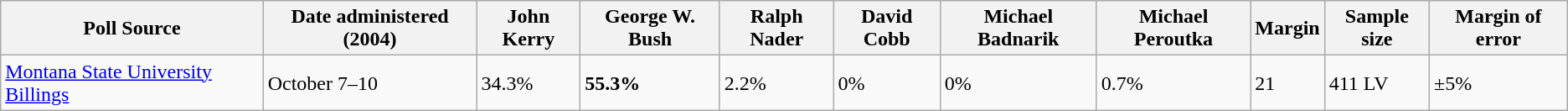<table class="wikitable">
<tr>
<th>Poll Source</th>
<th>Date administered (2004)</th>
<th>John Kerry</th>
<th>George W. Bush</th>
<th>Ralph Nader</th>
<th>David Cobb</th>
<th>Michael Badnarik</th>
<th>Michael Peroutka</th>
<th>Margin</th>
<th>Sample size</th>
<th>Margin of error</th>
</tr>
<tr>
<td><a href='#'>Montana State University Billings</a></td>
<td>October 7–10</td>
<td>34.3%</td>
<td><strong>55.3%</strong></td>
<td>2.2%</td>
<td>0%</td>
<td>0%</td>
<td>0.7%</td>
<td>21</td>
<td>411 LV</td>
<td>±5%</td>
</tr>
</table>
